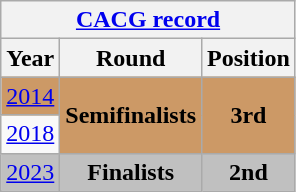<table class="wikitable" style="text-align: center;">
<tr>
<th colspan=3><a href='#'>CACG record</a></th>
</tr>
<tr>
<th>Year</th>
<th>Round</th>
<th>Position</th>
</tr>
<tr bgcolor=cc9966>
<td> <a href='#'>2014</a></td>
<td rowspan="2"><strong>Semifinalists</strong></td>
<td rowspan="2"><strong>3rd</strong></td>
</tr>
<tr>
<td> <a href='#'>2018</a></td>
</tr>
<tr bgcolor=silver>
<td> <a href='#'>2023</a></td>
<td><strong>Finalists</strong></td>
<td><strong>2nd</strong></td>
</tr>
</table>
